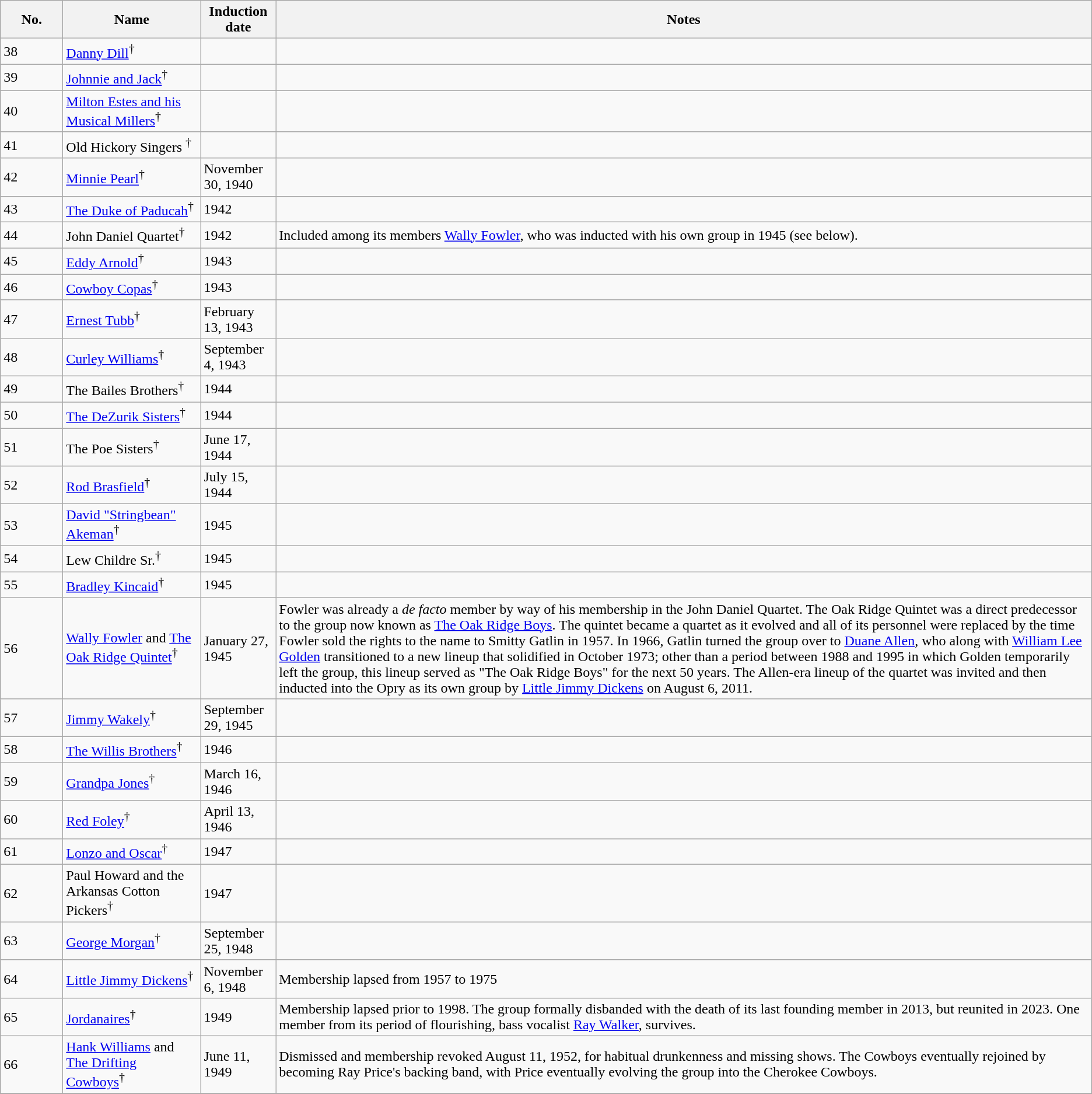<table class="wikitable sortable">
<tr>
<th scope="col" style="width:4em;">No.</th>
<th scope="col" style="width:150px;">Name</th>
<th scope="col" class="unsortable" >Induction date</th>
<th scope="col">Notes</th>
</tr>
<tr>
<td>38</td>
<td><a href='#'>Danny Dill</a><sup>†</sup></td>
<td></td>
<td></td>
</tr>
<tr>
<td>39</td>
<td><a href='#'>Johnnie and Jack</a><sup>†</sup></td>
<td></td>
<td></td>
</tr>
<tr>
<td>40</td>
<td><a href='#'>Milton Estes and his Musical Millers</a><sup>†</sup></td>
<td></td>
<td></td>
</tr>
<tr>
<td>41</td>
<td>Old Hickory Singers <sup>†</sup></td>
<td></td>
<td></td>
</tr>
<tr>
<td>42</td>
<td><a href='#'>Minnie Pearl</a><sup>†</sup></td>
<td>November 30, 1940</td>
<td></td>
</tr>
<tr>
<td>43</td>
<td><a href='#'>The Duke of Paducah</a><sup>†</sup></td>
<td>1942</td>
<td></td>
</tr>
<tr>
<td>44</td>
<td>John Daniel Quartet<sup>†</sup></td>
<td>1942</td>
<td>Included among its members <a href='#'>Wally Fowler</a>, who was inducted with his own group in 1945 (see below).</td>
</tr>
<tr>
<td>45</td>
<td><a href='#'>Eddy Arnold</a><sup>†</sup></td>
<td>1943</td>
<td></td>
</tr>
<tr>
<td>46</td>
<td><a href='#'>Cowboy Copas</a><sup>†</sup></td>
<td>1943</td>
<td></td>
</tr>
<tr>
<td>47</td>
<td><a href='#'>Ernest Tubb</a><sup>†</sup></td>
<td>February 13, 1943</td>
<td></td>
</tr>
<tr>
<td>48</td>
<td><a href='#'>Curley Williams</a><sup>†</sup></td>
<td>September 4, 1943</td>
<td></td>
</tr>
<tr>
<td>49</td>
<td>The Bailes Brothers<sup>†</sup></td>
<td>1944</td>
<td></td>
</tr>
<tr>
<td>50</td>
<td><a href='#'>The DeZurik Sisters</a><sup>†</sup></td>
<td>1944</td>
<td></td>
</tr>
<tr>
<td>51</td>
<td>The Poe Sisters<sup>†</sup></td>
<td>June 17, 1944</td>
<td></td>
</tr>
<tr>
<td>52</td>
<td><a href='#'>Rod Brasfield</a><sup>†</sup></td>
<td>July 15, 1944</td>
<td></td>
</tr>
<tr>
<td>53</td>
<td><a href='#'>David "Stringbean" Akeman</a><sup>†</sup></td>
<td>1945</td>
<td></td>
</tr>
<tr>
<td>54</td>
<td>Lew Childre Sr.<sup>†</sup></td>
<td>1945</td>
<td></td>
</tr>
<tr>
<td>55</td>
<td><a href='#'>Bradley Kincaid</a><sup>†</sup></td>
<td>1945</td>
<td></td>
</tr>
<tr>
<td>56</td>
<td><a href='#'>Wally Fowler</a> and <a href='#'>The Oak Ridge Quintet</a><sup>†</sup></td>
<td>January 27, 1945</td>
<td>Fowler was already a <em>de facto</em> member by way of his membership in the John Daniel Quartet. The Oak Ridge Quintet was a direct predecessor to the group now known as <a href='#'>The Oak Ridge Boys</a>. The quintet became a quartet as it evolved and all of its personnel were replaced by the time Fowler sold the rights to the name to Smitty Gatlin in 1957. In 1966, Gatlin turned the group over to <a href='#'>Duane Allen</a>, who along with <a href='#'>William Lee Golden</a> transitioned to a new lineup that solidified in October 1973; other than a period between 1988 and 1995 in which Golden temporarily left the group, this lineup served as "The Oak Ridge Boys" for the next 50 years. The Allen-era lineup of the quartet was invited and then inducted into the Opry as its own group by <a href='#'>Little Jimmy Dickens</a> on August 6, 2011.</td>
</tr>
<tr>
<td>57</td>
<td><a href='#'>Jimmy Wakely</a><sup>†</sup></td>
<td>September 29, 1945</td>
<td></td>
</tr>
<tr>
<td>58</td>
<td><a href='#'>The Willis Brothers</a><sup>†</sup></td>
<td>1946</td>
<td></td>
</tr>
<tr>
<td>59</td>
<td><a href='#'>Grandpa Jones</a><sup>†</sup></td>
<td>March 16, 1946</td>
<td></td>
</tr>
<tr>
<td>60</td>
<td><a href='#'>Red Foley</a><sup>†</sup></td>
<td>April 13, 1946</td>
<td></td>
</tr>
<tr>
<td>61</td>
<td><a href='#'>Lonzo and Oscar</a><sup>†</sup></td>
<td>1947</td>
<td></td>
</tr>
<tr>
<td>62</td>
<td>Paul Howard and the Arkansas Cotton Pickers<sup>†</sup></td>
<td>1947</td>
<td></td>
</tr>
<tr>
<td>63</td>
<td><a href='#'>George Morgan</a><sup>†</sup></td>
<td>September 25, 1948</td>
<td></td>
</tr>
<tr>
<td>64</td>
<td><a href='#'>Little Jimmy Dickens</a><sup>†</sup></td>
<td>November 6, 1948</td>
<td>Membership lapsed from 1957 to 1975</td>
</tr>
<tr>
<td>65</td>
<td><a href='#'>Jordanaires</a><sup>†</sup></td>
<td>1949</td>
<td>Membership lapsed prior to 1998. The group formally disbanded with the death of its last founding member in 2013, but reunited in 2023. One member from its period of flourishing, bass vocalist <a href='#'>Ray Walker</a>, survives.</td>
</tr>
<tr>
<td>66</td>
<td><a href='#'>Hank Williams</a> and <a href='#'>The Drifting Cowboys</a><sup>†</sup></td>
<td>June 11, 1949</td>
<td>Dismissed and membership revoked August 11, 1952, for habitual drunkenness and missing shows. The Cowboys eventually rejoined by becoming Ray Price's backing band, with Price eventually evolving the group into the Cherokee Cowboys.</td>
</tr>
<tr>
</tr>
</table>
